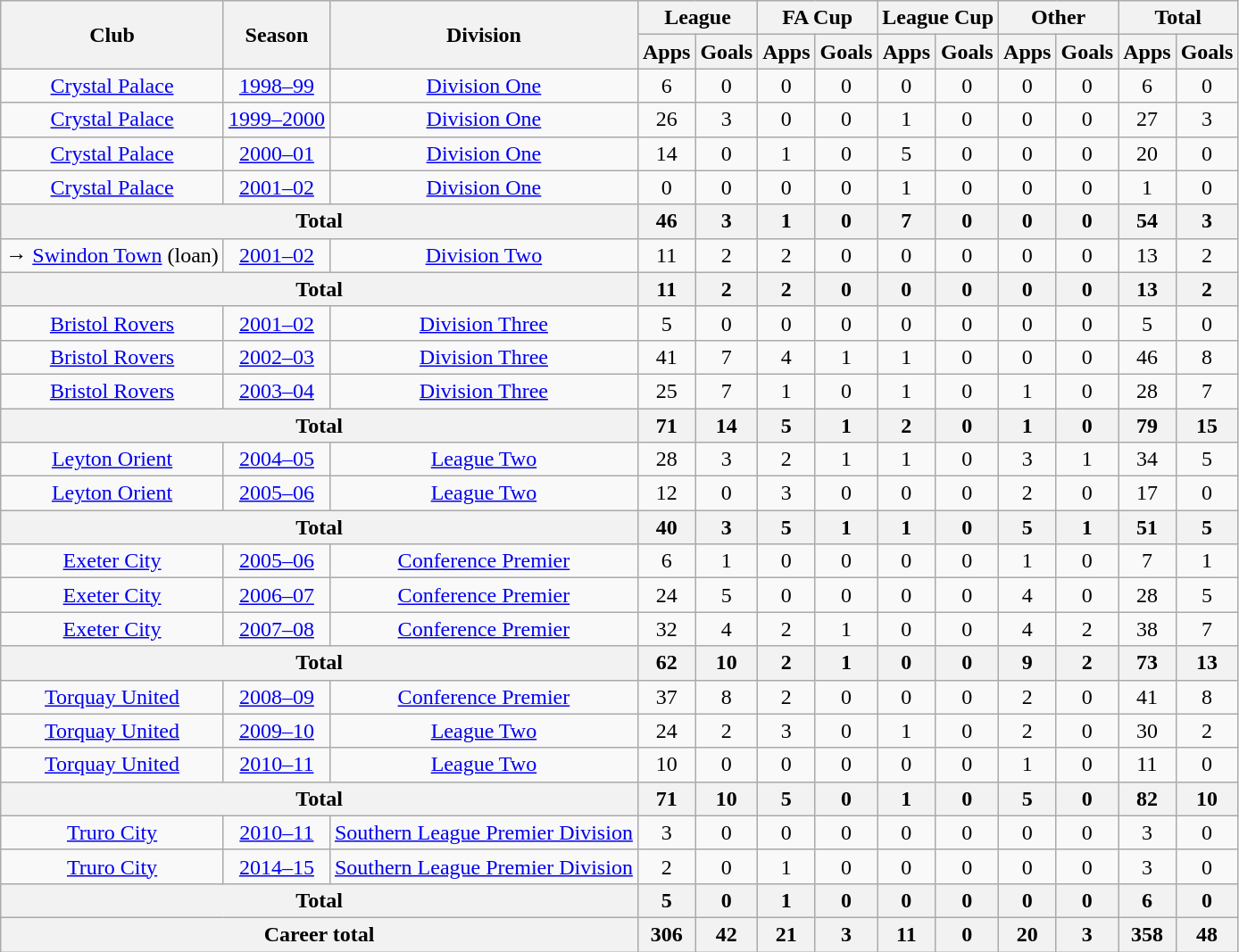<table class="wikitable" style="text-align:center;">
<tr>
<th rowspan="2">Club</th>
<th rowspan="2">Season</th>
<th rowspan="2">Division</th>
<th colspan="2">League</th>
<th colspan="2">FA Cup</th>
<th colspan="2">League Cup</th>
<th colspan="2">Other</th>
<th colspan="2">Total</th>
</tr>
<tr>
<th>Apps</th>
<th>Goals</th>
<th>Apps</th>
<th>Goals</th>
<th>Apps</th>
<th>Goals</th>
<th>Apps</th>
<th>Goals</th>
<th>Apps</th>
<th>Goals</th>
</tr>
<tr>
<td><a href='#'>Crystal Palace</a></td>
<td><a href='#'>1998–99</a></td>
<td><a href='#'>Division One</a></td>
<td>6</td>
<td>0</td>
<td>0</td>
<td>0</td>
<td>0</td>
<td>0</td>
<td>0</td>
<td>0</td>
<td>6</td>
<td>0</td>
</tr>
<tr>
<td><a href='#'>Crystal Palace</a></td>
<td><a href='#'>1999–2000</a></td>
<td><a href='#'>Division One</a></td>
<td>26</td>
<td>3</td>
<td>0</td>
<td>0</td>
<td>1</td>
<td>0</td>
<td>0</td>
<td>0</td>
<td>27</td>
<td>3</td>
</tr>
<tr>
<td><a href='#'>Crystal Palace</a></td>
<td><a href='#'>2000–01</a></td>
<td><a href='#'>Division One</a></td>
<td>14</td>
<td>0</td>
<td>1</td>
<td>0</td>
<td>5</td>
<td>0</td>
<td>0</td>
<td>0</td>
<td>20</td>
<td>0</td>
</tr>
<tr>
<td><a href='#'>Crystal Palace</a></td>
<td><a href='#'>2001–02</a></td>
<td><a href='#'>Division One</a></td>
<td>0</td>
<td>0</td>
<td>0</td>
<td>0</td>
<td>1</td>
<td>0</td>
<td>0</td>
<td>0</td>
<td>1</td>
<td>0</td>
</tr>
<tr>
<th colspan="3">Total</th>
<th>46</th>
<th>3</th>
<th>1</th>
<th>0</th>
<th>7</th>
<th>0</th>
<th>0</th>
<th>0</th>
<th>54</th>
<th>3</th>
</tr>
<tr>
<td>→ <a href='#'>Swindon Town</a> (loan)</td>
<td><a href='#'>2001–02</a></td>
<td><a href='#'>Division Two</a></td>
<td>11</td>
<td>2</td>
<td>2</td>
<td>0</td>
<td>0</td>
<td>0</td>
<td>0</td>
<td>0</td>
<td>13</td>
<td>2</td>
</tr>
<tr>
<th colspan="3">Total</th>
<th>11</th>
<th>2</th>
<th>2</th>
<th>0</th>
<th>0</th>
<th>0</th>
<th>0</th>
<th>0</th>
<th>13</th>
<th>2</th>
</tr>
<tr>
<td><a href='#'>Bristol Rovers</a></td>
<td><a href='#'>2001–02</a></td>
<td><a href='#'>Division Three</a></td>
<td>5</td>
<td>0</td>
<td>0</td>
<td>0</td>
<td>0</td>
<td>0</td>
<td>0</td>
<td>0</td>
<td>5</td>
<td>0</td>
</tr>
<tr>
<td><a href='#'>Bristol Rovers</a></td>
<td><a href='#'>2002–03</a></td>
<td><a href='#'>Division Three</a></td>
<td>41</td>
<td>7</td>
<td>4</td>
<td>1</td>
<td>1</td>
<td>0</td>
<td>0</td>
<td>0</td>
<td>46</td>
<td>8</td>
</tr>
<tr>
<td><a href='#'>Bristol Rovers</a></td>
<td><a href='#'>2003–04</a></td>
<td><a href='#'>Division Three</a></td>
<td>25</td>
<td>7</td>
<td>1</td>
<td>0</td>
<td>1</td>
<td>0</td>
<td>1</td>
<td>0</td>
<td>28</td>
<td>7</td>
</tr>
<tr>
<th colspan="3">Total</th>
<th>71</th>
<th>14</th>
<th>5</th>
<th>1</th>
<th>2</th>
<th>0</th>
<th>1</th>
<th>0</th>
<th>79</th>
<th>15</th>
</tr>
<tr>
<td><a href='#'>Leyton Orient</a></td>
<td><a href='#'>2004–05</a></td>
<td><a href='#'>League Two</a></td>
<td>28</td>
<td>3</td>
<td>2</td>
<td>1</td>
<td>1</td>
<td>0</td>
<td>3</td>
<td>1</td>
<td>34</td>
<td>5</td>
</tr>
<tr>
<td><a href='#'>Leyton Orient</a></td>
<td><a href='#'>2005–06</a></td>
<td><a href='#'>League Two</a></td>
<td>12</td>
<td>0</td>
<td>3</td>
<td>0</td>
<td>0</td>
<td>0</td>
<td>2</td>
<td>0</td>
<td>17</td>
<td>0</td>
</tr>
<tr>
<th colspan="3">Total</th>
<th>40</th>
<th>3</th>
<th>5</th>
<th>1</th>
<th>1</th>
<th>0</th>
<th>5</th>
<th>1</th>
<th>51</th>
<th>5</th>
</tr>
<tr>
<td><a href='#'>Exeter City</a></td>
<td><a href='#'>2005–06</a></td>
<td><a href='#'>Conference Premier</a></td>
<td>6</td>
<td>1</td>
<td>0</td>
<td>0</td>
<td>0</td>
<td>0</td>
<td>1</td>
<td>0</td>
<td>7</td>
<td>1</td>
</tr>
<tr>
<td><a href='#'>Exeter City</a></td>
<td><a href='#'>2006–07</a></td>
<td><a href='#'>Conference Premier</a></td>
<td>24</td>
<td>5</td>
<td>0</td>
<td>0</td>
<td>0</td>
<td>0</td>
<td>4</td>
<td>0</td>
<td>28</td>
<td>5</td>
</tr>
<tr>
<td><a href='#'>Exeter City</a></td>
<td><a href='#'>2007–08</a></td>
<td><a href='#'>Conference Premier</a></td>
<td>32</td>
<td>4</td>
<td>2</td>
<td>1</td>
<td>0</td>
<td>0</td>
<td>4</td>
<td>2</td>
<td>38</td>
<td>7</td>
</tr>
<tr>
<th colspan="3">Total</th>
<th>62</th>
<th>10</th>
<th>2</th>
<th>1</th>
<th>0</th>
<th>0</th>
<th>9</th>
<th>2</th>
<th>73</th>
<th>13</th>
</tr>
<tr>
<td><a href='#'>Torquay United</a></td>
<td><a href='#'>2008–09</a></td>
<td><a href='#'>Conference Premier</a></td>
<td>37</td>
<td>8</td>
<td>2</td>
<td>0</td>
<td>0</td>
<td>0</td>
<td>2</td>
<td>0</td>
<td>41</td>
<td>8</td>
</tr>
<tr>
<td><a href='#'>Torquay United</a></td>
<td><a href='#'>2009–10</a></td>
<td><a href='#'>League Two</a></td>
<td>24</td>
<td>2</td>
<td>3</td>
<td>0</td>
<td>1</td>
<td>0</td>
<td>2</td>
<td>0</td>
<td>30</td>
<td>2</td>
</tr>
<tr>
<td><a href='#'>Torquay United</a></td>
<td><a href='#'>2010–11</a></td>
<td><a href='#'>League Two</a></td>
<td>10</td>
<td>0</td>
<td>0</td>
<td>0</td>
<td>0</td>
<td>0</td>
<td>1</td>
<td>0</td>
<td>11</td>
<td>0</td>
</tr>
<tr>
<th colspan="3">Total</th>
<th>71</th>
<th>10</th>
<th>5</th>
<th>0</th>
<th>1</th>
<th>0</th>
<th>5</th>
<th>0</th>
<th>82</th>
<th>10</th>
</tr>
<tr>
<td><a href='#'>Truro City</a></td>
<td><a href='#'>2010–11</a></td>
<td><a href='#'>Southern League Premier Division</a></td>
<td>3</td>
<td>0</td>
<td>0</td>
<td>0</td>
<td>0</td>
<td>0</td>
<td>0</td>
<td>0</td>
<td>3</td>
<td>0</td>
</tr>
<tr>
<td><a href='#'>Truro City</a></td>
<td><a href='#'>2014–15</a></td>
<td><a href='#'>Southern League Premier Division</a></td>
<td>2</td>
<td>0</td>
<td>1</td>
<td>0</td>
<td>0</td>
<td>0</td>
<td>0</td>
<td>0</td>
<td>3</td>
<td>0</td>
</tr>
<tr>
<th colspan="3">Total</th>
<th>5</th>
<th>0</th>
<th>1</th>
<th>0</th>
<th>0</th>
<th>0</th>
<th>0</th>
<th>0</th>
<th>6</th>
<th>0</th>
</tr>
<tr>
<th colspan="3">Career total</th>
<th>306</th>
<th>42</th>
<th>21</th>
<th>3</th>
<th>11</th>
<th>0</th>
<th>20</th>
<th>3</th>
<th>358</th>
<th>48</th>
</tr>
</table>
